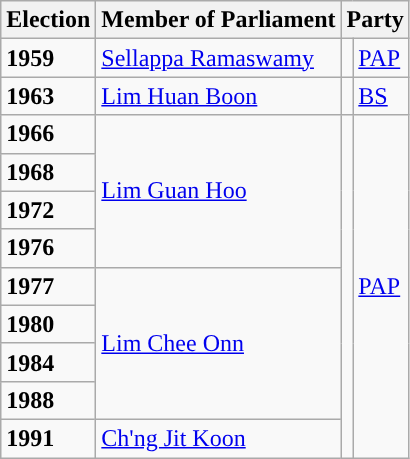<table class="wikitable">
<tr>
<th>Election</th>
<th>Member of Parliament</th>
<th colspan="2">Party</th>
</tr>
<tr>
<td><strong>1959</strong></td>
<td><a href='#'>Sellappa Ramaswamy</a></td>
<td></td>
<td><a href='#'>PAP</a></td>
</tr>
<tr>
<td><strong>1963</strong></td>
<td><a href='#'>Lim Huan Boon</a></td>
<td></td>
<td><a href='#'>BS</a></td>
</tr>
<tr>
<td><strong>1966</strong></td>
<td rowspan="4"><a href='#'>Lim Guan Hoo</a></td>
<td rowspan="9"></td>
<td rowspan="9"><a href='#'>PAP</a></td>
</tr>
<tr>
<td><strong>1968</strong></td>
</tr>
<tr>
<td><strong>1972</strong></td>
</tr>
<tr>
<td><strong>1976</strong></td>
</tr>
<tr>
<td><strong>1977</strong></td>
<td rowspan="4"><a href='#'>Lim Chee Onn</a></td>
</tr>
<tr>
<td><strong>1980</strong></td>
</tr>
<tr>
<td><strong>1984</strong></td>
</tr>
<tr>
<td><strong>1988</strong></td>
</tr>
<tr>
<td><strong>1991</strong></td>
<td><a href='#'>Ch'ng Jit Koon</a></td>
</tr>
</table>
